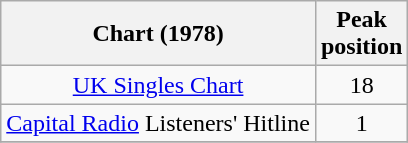<table class="wikitable" style="text-align:center;">
<tr>
<th rowspan="1">Chart (1978)</th>
<th colspan="1">Peak<br>position</th>
</tr>
<tr>
<td><a href='#'>UK Singles Chart</a></td>
<td>18</td>
</tr>
<tr>
<td><a href='#'>Capital Radio</a> Listeners' Hitline</td>
<td>1</td>
</tr>
<tr>
</tr>
</table>
